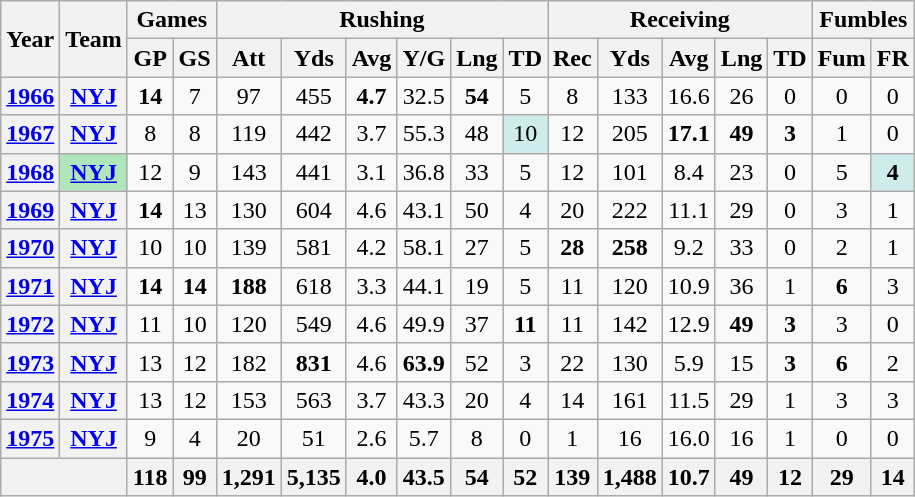<table class= "wikitable" style="text-align:center;">
<tr>
<th rowspan="2">Year</th>
<th rowspan="2">Team</th>
<th colspan="2">Games</th>
<th colspan="6">Rushing</th>
<th colspan="5">Receiving</th>
<th colspan="2">Fumbles</th>
</tr>
<tr>
<th>GP</th>
<th>GS</th>
<th>Att</th>
<th>Yds</th>
<th>Avg</th>
<th>Y/G</th>
<th>Lng</th>
<th>TD</th>
<th>Rec</th>
<th>Yds</th>
<th>Avg</th>
<th>Lng</th>
<th>TD</th>
<th>Fum</th>
<th>FR</th>
</tr>
<tr>
<th><a href='#'>1966</a></th>
<th><a href='#'>NYJ</a></th>
<td><strong>14</strong></td>
<td>7</td>
<td>97</td>
<td>455</td>
<td><strong>4.7</strong></td>
<td>32.5</td>
<td><strong>54</strong></td>
<td>5</td>
<td>8</td>
<td>133</td>
<td>16.6</td>
<td>26</td>
<td>0</td>
<td>0</td>
<td>0</td>
</tr>
<tr>
<th><a href='#'>1967</a></th>
<th><a href='#'>NYJ</a></th>
<td>8</td>
<td>8</td>
<td>119</td>
<td>442</td>
<td>3.7</td>
<td>55.3</td>
<td>48</td>
<td style="background:#cfecec;">10</td>
<td>12</td>
<td>205</td>
<td><strong>17.1</strong></td>
<td><strong>49</strong></td>
<td><strong>3</strong></td>
<td>1</td>
<td>0</td>
</tr>
<tr>
<th><a href='#'>1968</a></th>
<th style="background:#afe6ba;"><a href='#'>NYJ</a></th>
<td>12</td>
<td>9</td>
<td>143</td>
<td>441</td>
<td>3.1</td>
<td>36.8</td>
<td>33</td>
<td>5</td>
<td>12</td>
<td>101</td>
<td>8.4</td>
<td>23</td>
<td>0</td>
<td>5</td>
<td style="background:#cfecec;"><strong>4</strong></td>
</tr>
<tr>
<th><a href='#'>1969</a></th>
<th><a href='#'>NYJ</a></th>
<td><strong>14</strong></td>
<td>13</td>
<td>130</td>
<td>604</td>
<td>4.6</td>
<td>43.1</td>
<td>50</td>
<td>4</td>
<td>20</td>
<td>222</td>
<td>11.1</td>
<td>29</td>
<td>0</td>
<td>3</td>
<td>1</td>
</tr>
<tr>
<th><a href='#'>1970</a></th>
<th><a href='#'>NYJ</a></th>
<td>10</td>
<td>10</td>
<td>139</td>
<td>581</td>
<td>4.2</td>
<td>58.1</td>
<td>27</td>
<td>5</td>
<td><strong>28</strong></td>
<td><strong>258</strong></td>
<td>9.2</td>
<td>33</td>
<td>0</td>
<td>2</td>
<td>1</td>
</tr>
<tr>
<th><a href='#'>1971</a></th>
<th><a href='#'>NYJ</a></th>
<td><strong>14</strong></td>
<td><strong>14</strong></td>
<td><strong>188</strong></td>
<td>618</td>
<td>3.3</td>
<td>44.1</td>
<td>19</td>
<td>5</td>
<td>11</td>
<td>120</td>
<td>10.9</td>
<td>36</td>
<td>1</td>
<td><strong>6</strong></td>
<td>3</td>
</tr>
<tr>
<th><a href='#'>1972</a></th>
<th><a href='#'>NYJ</a></th>
<td>11</td>
<td>10</td>
<td>120</td>
<td>549</td>
<td>4.6</td>
<td>49.9</td>
<td>37</td>
<td><strong>11</strong></td>
<td>11</td>
<td>142</td>
<td>12.9</td>
<td><strong>49</strong></td>
<td><strong>3</strong></td>
<td>3</td>
<td>0</td>
</tr>
<tr>
<th><a href='#'>1973</a></th>
<th><a href='#'>NYJ</a></th>
<td>13</td>
<td>12</td>
<td>182</td>
<td><strong>831</strong></td>
<td>4.6</td>
<td><strong>63.9</strong></td>
<td>52</td>
<td>3</td>
<td>22</td>
<td>130</td>
<td>5.9</td>
<td>15</td>
<td><strong>3</strong></td>
<td><strong>6</strong></td>
<td>2</td>
</tr>
<tr>
<th><a href='#'>1974</a></th>
<th><a href='#'>NYJ</a></th>
<td>13</td>
<td>12</td>
<td>153</td>
<td>563</td>
<td>3.7</td>
<td>43.3</td>
<td>20</td>
<td>4</td>
<td>14</td>
<td>161</td>
<td>11.5</td>
<td>29</td>
<td>1</td>
<td>3</td>
<td>3</td>
</tr>
<tr>
<th><a href='#'>1975</a></th>
<th><a href='#'>NYJ</a></th>
<td>9</td>
<td>4</td>
<td>20</td>
<td>51</td>
<td>2.6</td>
<td>5.7</td>
<td>8</td>
<td>0</td>
<td>1</td>
<td>16</td>
<td>16.0</td>
<td>16</td>
<td>1</td>
<td>0</td>
<td>0</td>
</tr>
<tr>
<th colspan="2"></th>
<th>118</th>
<th>99</th>
<th>1,291</th>
<th>5,135</th>
<th>4.0</th>
<th>43.5</th>
<th>54</th>
<th>52</th>
<th>139</th>
<th>1,488</th>
<th>10.7</th>
<th>49</th>
<th>12</th>
<th>29</th>
<th>14</th>
</tr>
</table>
